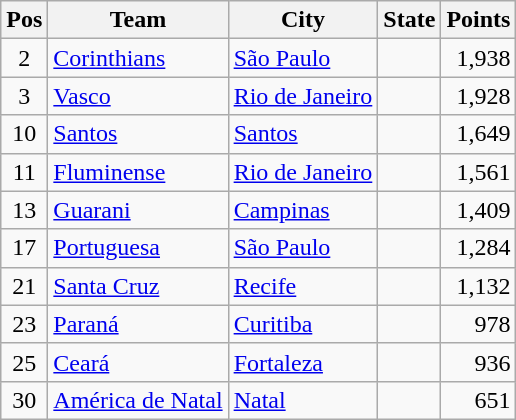<table class="wikitable">
<tr>
<th>Pos</th>
<th>Team</th>
<th>City</th>
<th>State</th>
<th>Points</th>
</tr>
<tr>
<td align=center>2</td>
<td><a href='#'>Corinthians</a></td>
<td><a href='#'>São Paulo</a></td>
<td></td>
<td align=right>1,938</td>
</tr>
<tr>
<td align=center>3</td>
<td><a href='#'>Vasco</a></td>
<td><a href='#'>Rio de Janeiro</a></td>
<td></td>
<td align=right>1,928</td>
</tr>
<tr>
<td align=center>10</td>
<td><a href='#'>Santos</a></td>
<td><a href='#'>Santos</a></td>
<td></td>
<td align=right>1,649</td>
</tr>
<tr>
<td align=center>11</td>
<td><a href='#'>Fluminense</a></td>
<td><a href='#'>Rio de Janeiro</a></td>
<td></td>
<td align=right>1,561</td>
</tr>
<tr>
<td align=center>13</td>
<td><a href='#'>Guarani</a></td>
<td><a href='#'>Campinas</a></td>
<td></td>
<td align=right>1,409</td>
</tr>
<tr>
<td align=center>17</td>
<td><a href='#'>Portuguesa</a></td>
<td><a href='#'>São Paulo</a></td>
<td></td>
<td align=right>1,284</td>
</tr>
<tr>
<td align=center>21</td>
<td><a href='#'>Santa Cruz</a></td>
<td><a href='#'>Recife</a></td>
<td></td>
<td align=right>1,132</td>
</tr>
<tr>
<td align=center>23</td>
<td><a href='#'>Paraná</a></td>
<td><a href='#'>Curitiba</a></td>
<td></td>
<td align=right>978</td>
</tr>
<tr>
<td align=center>25</td>
<td><a href='#'>Ceará</a></td>
<td><a href='#'>Fortaleza</a></td>
<td></td>
<td align=right>936</td>
</tr>
<tr>
<td align=center>30</td>
<td><a href='#'>América de Natal</a></td>
<td><a href='#'>Natal</a></td>
<td></td>
<td align=right>651</td>
</tr>
</table>
